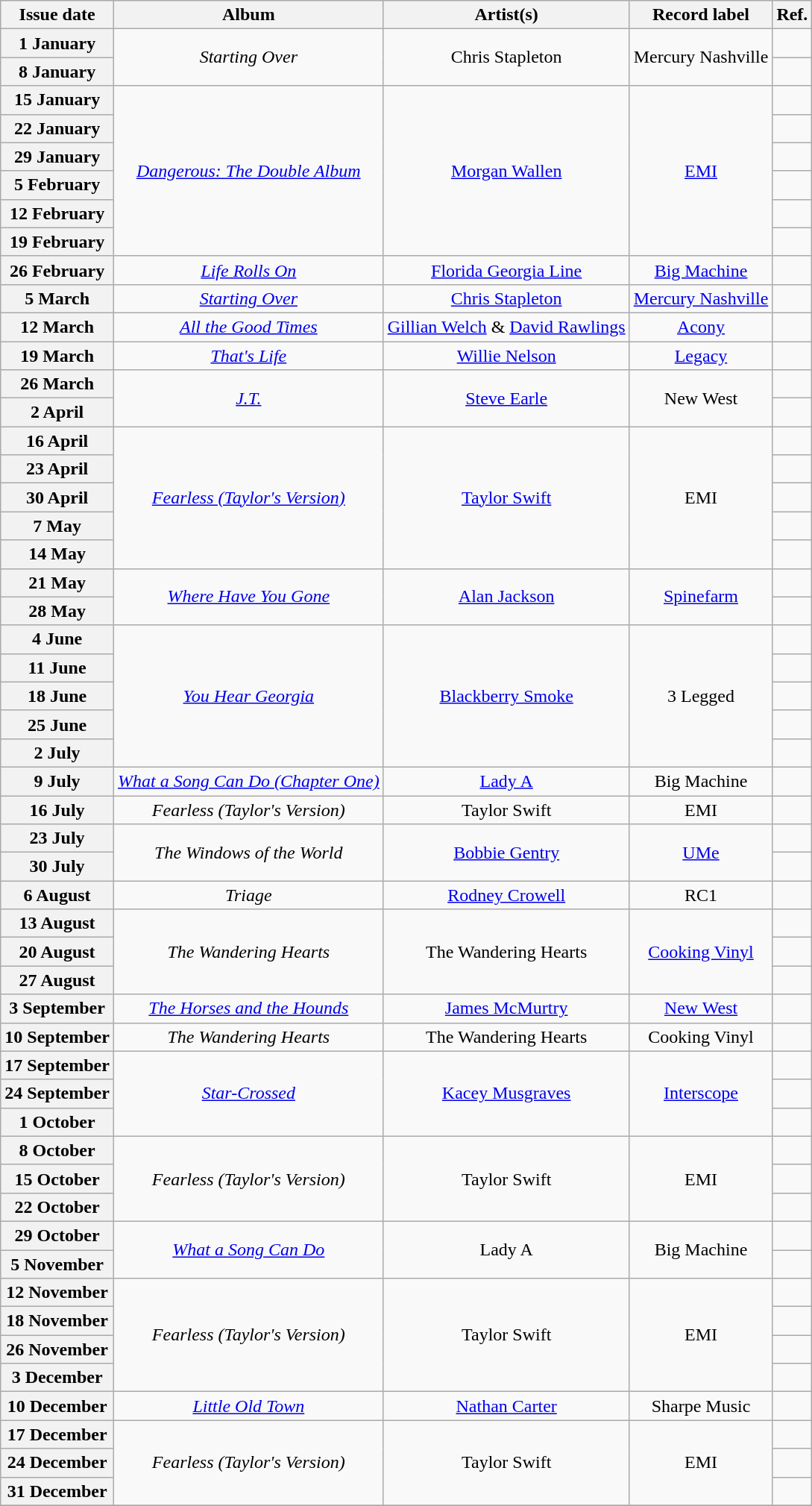<table class="wikitable plainrowheaders">
<tr>
<th scope="col">Issue date</th>
<th scope="col">Album</th>
<th scope="col">Artist(s)</th>
<th scope="col">Record label</th>
<th scope="col">Ref.</th>
</tr>
<tr>
<th scope="row">1 January</th>
<td align="center" rowspan=2><em>Starting Over</em></td>
<td align="center" rowspan=2>Chris Stapleton</td>
<td align="center" rowspan=2>Mercury Nashville</td>
<td align="center"></td>
</tr>
<tr>
<th scope="row">8 January</th>
<td align="center"></td>
</tr>
<tr>
<th scope="row">15 January</th>
<td align="center" rowspan=6><em><a href='#'>Dangerous: The Double Album</a></em></td>
<td align="center" rowspan=6><a href='#'>Morgan Wallen</a></td>
<td align="center" rowspan=6><a href='#'>EMI</a></td>
<td align="center"></td>
</tr>
<tr>
<th scope="row">22 January</th>
<td align="center"></td>
</tr>
<tr>
<th scope="row">29 January</th>
<td align="center"></td>
</tr>
<tr>
<th scope="row">5 February</th>
<td align="center"></td>
</tr>
<tr>
<th scope="row">12 February</th>
<td align="center"></td>
</tr>
<tr>
<th scope="row">19 February</th>
<td align="center"></td>
</tr>
<tr>
<th scope="row">26 February</th>
<td align="center"><em><a href='#'>Life Rolls On</a></em></td>
<td align="center"><a href='#'>Florida Georgia Line</a></td>
<td align="center"><a href='#'>Big Machine</a></td>
<td align="center"></td>
</tr>
<tr>
<th scope="row">5 March</th>
<td align="center"><em><a href='#'>Starting Over</a></em></td>
<td align="center"><a href='#'>Chris Stapleton</a></td>
<td align="center"><a href='#'>Mercury Nashville</a></td>
<td align="center"></td>
</tr>
<tr>
<th scope="row">12 March</th>
<td align="center"><em><a href='#'>All the Good Times</a></em></td>
<td align="center"><a href='#'>Gillian Welch</a> & <a href='#'>David Rawlings</a></td>
<td align="center"><a href='#'>Acony</a></td>
<td align="center"></td>
</tr>
<tr>
<th scope="row">19 March</th>
<td align="center"><em><a href='#'>That's Life</a></em></td>
<td align="center"><a href='#'>Willie Nelson</a></td>
<td align="center"><a href='#'>Legacy</a></td>
<td align="center"></td>
</tr>
<tr>
<th scope="row">26 March</th>
<td align="center" rowspan=2><em><a href='#'>J.T.</a></em></td>
<td align="center" rowspan=2><a href='#'>Steve Earle</a></td>
<td align="center" rowspan=2>New West</td>
<td align="center"></td>
</tr>
<tr>
<th scope="row">2 April</th>
<td align="center"></td>
</tr>
<tr>
<th scope="row">16 April</th>
<td align="center" rowspan=5><em><a href='#'>Fearless (Taylor's Version)</a></em></td>
<td align="center" rowspan=5><a href='#'>Taylor Swift</a></td>
<td align="center" rowspan=5>EMI</td>
<td align="center"></td>
</tr>
<tr>
<th scope="row">23 April</th>
<td align="center"></td>
</tr>
<tr>
<th scope="row">30 April</th>
<td align="center"></td>
</tr>
<tr>
<th scope="row">7 May</th>
<td align="center"></td>
</tr>
<tr>
<th scope="row">14 May</th>
<td align="center"></td>
</tr>
<tr>
<th scope="row">21 May</th>
<td align="center" rowspan=2><em><a href='#'>Where Have You Gone</a></em></td>
<td align="center" rowspan=2><a href='#'>Alan Jackson</a></td>
<td align="center" rowspan=2><a href='#'>Spinefarm</a></td>
<td align="center"></td>
</tr>
<tr>
<th scope="row">28 May</th>
<td align="center"></td>
</tr>
<tr>
<th scope="row">4 June</th>
<td align="center" rowspan=5><em><a href='#'>You Hear Georgia</a></em></td>
<td align="center" rowspan=5><a href='#'>Blackberry Smoke</a></td>
<td align="center" rowspan=5>3 Legged</td>
<td align="center"></td>
</tr>
<tr>
<th scope="row">11 June</th>
<td align="center"></td>
</tr>
<tr>
<th scope="row">18 June</th>
<td align="center"></td>
</tr>
<tr>
<th scope="row">25 June</th>
<td align="center"></td>
</tr>
<tr>
<th scope="row">2 July</th>
<td align="center"></td>
</tr>
<tr>
<th scope="row">9 July</th>
<td align="center"><em><a href='#'>What a Song Can Do (Chapter One)</a></em></td>
<td align="center"><a href='#'>Lady A</a></td>
<td align="center">Big Machine</td>
<td align="center"></td>
</tr>
<tr>
<th scope="row">16 July</th>
<td align="center"><em>Fearless (Taylor's Version)</em></td>
<td align="center">Taylor Swift</td>
<td align="center">EMI</td>
<td align="center"></td>
</tr>
<tr>
<th scope="row">23 July</th>
<td align="center" rowspan=2><em>The Windows of the World</em></td>
<td align="center" rowspan=2><a href='#'>Bobbie Gentry</a></td>
<td align="center" rowspan=2><a href='#'>UMe</a></td>
<td align="center"></td>
</tr>
<tr>
<th scope="row">30 July</th>
<td align="center"></td>
</tr>
<tr>
<th scope="row">6 August</th>
<td align="center"><em>Triage</em></td>
<td align="center"><a href='#'>Rodney Crowell</a></td>
<td align="center">RC1</td>
<td align="center"></td>
</tr>
<tr>
<th scope="row">13 August</th>
<td align="center" rowspan=3><em>The Wandering Hearts</em></td>
<td align="center" rowspan=3>The Wandering Hearts</td>
<td align="center" rowspan=3><a href='#'>Cooking Vinyl</a></td>
<td align="center"></td>
</tr>
<tr>
<th scope="row">20 August</th>
<td align="center"></td>
</tr>
<tr>
<th scope="row">27 August</th>
<td align="center"></td>
</tr>
<tr>
<th scope="row">3 September</th>
<td align="center"><em><a href='#'>The Horses and the Hounds</a></em></td>
<td align="center"><a href='#'>James McMurtry</a></td>
<td align="center"><a href='#'>New West</a></td>
<td align="center"></td>
</tr>
<tr>
<th scope="row">10 September</th>
<td align="center"><em>The Wandering Hearts</em></td>
<td align="center">The Wandering Hearts</td>
<td align="center">Cooking Vinyl</td>
<td align="center"></td>
</tr>
<tr>
<th scope="row">17 September</th>
<td align="center" rowspan=3><em><a href='#'>Star-Crossed</a></em></td>
<td align="center" rowspan=3><a href='#'>Kacey Musgraves</a></td>
<td align="center" rowspan=3><a href='#'>Interscope</a></td>
<td align="center"></td>
</tr>
<tr>
<th scope="row">24 September</th>
<td align="center"></td>
</tr>
<tr>
<th scope="row">1 October</th>
<td align="center"></td>
</tr>
<tr>
<th scope="row">8 October</th>
<td align="center" rowspan=3><em>Fearless (Taylor's Version)</em></td>
<td align="center" rowspan=3>Taylor Swift</td>
<td align="center" rowspan=3>EMI</td>
<td align="center"></td>
</tr>
<tr>
<th scope="row">15 October</th>
<td align="center"></td>
</tr>
<tr>
<th scope="row">22 October</th>
<td align="center"></td>
</tr>
<tr>
<th scope="row">29 October</th>
<td align="center" rowspan=2><em><a href='#'>What a Song Can Do</a></em></td>
<td align="center" rowspan=2>Lady A</td>
<td align="center" rowspan=2>Big Machine</td>
<td align="center"></td>
</tr>
<tr>
<th scope="row">5 November</th>
<td align="center"></td>
</tr>
<tr>
<th scope="row">12 November</th>
<td align="center" rowspan=4><em>Fearless (Taylor's Version)</em></td>
<td align="center" rowspan=4>Taylor Swift</td>
<td align="center" rowspan=4>EMI</td>
<td align="center"></td>
</tr>
<tr>
<th scope="row">18 November</th>
<td align="center"></td>
</tr>
<tr>
<th scope="row">26 November</th>
<td align="center"></td>
</tr>
<tr>
<th scope="row">3 December</th>
<td align="center"></td>
</tr>
<tr>
<th scope="row">10 December</th>
<td align="center"><em><a href='#'>Little Old Town</a></em></td>
<td align="center"><a href='#'>Nathan Carter</a></td>
<td align="center">Sharpe Music</td>
<td align="center"></td>
</tr>
<tr>
<th scope="row">17 December</th>
<td align="center" rowspan=3><em>Fearless (Taylor's Version)</em></td>
<td align="center" rowspan=3>Taylor Swift</td>
<td align="center" rowspan=3>EMI</td>
<td align="center"></td>
</tr>
<tr>
<th scope="row">24 December</th>
<td align="center"></td>
</tr>
<tr>
<th scope="row">31 December</th>
<td align="center"></td>
</tr>
<tr>
</tr>
</table>
